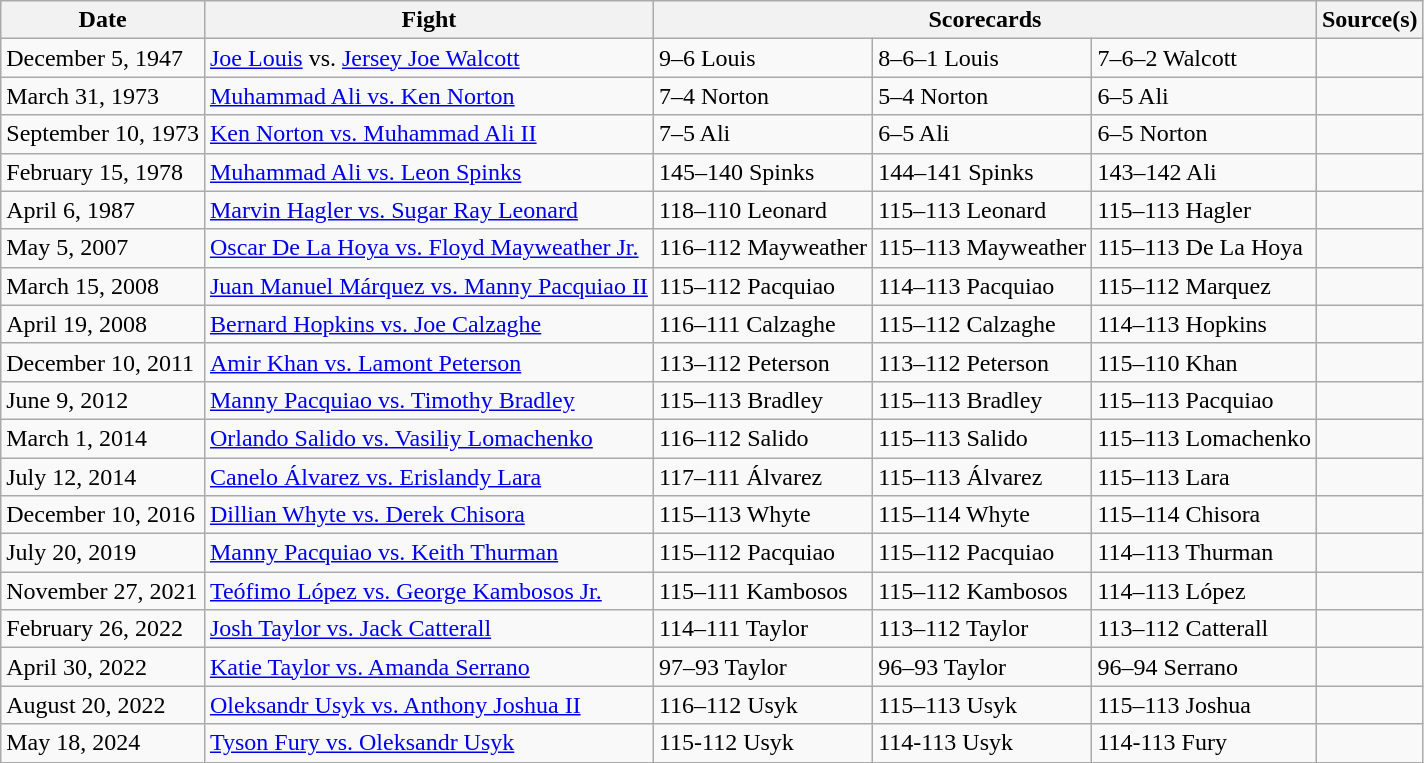<table class="wikitable">
<tr>
<th>Date</th>
<th>Fight</th>
<th colspan="3">Scorecards</th>
<th>Source(s)</th>
</tr>
<tr>
<td>December 5, 1947</td>
<td><a href='#'>Joe Louis</a> vs. <a href='#'>Jersey Joe Walcott</a></td>
<td>9–6 Louis</td>
<td>8–6–1 Louis</td>
<td>7–6–2 Walcott</td>
<td></td>
</tr>
<tr>
<td>March 31, 1973</td>
<td><a href='#'>Muhammad Ali vs. Ken Norton</a></td>
<td>7–4 Norton</td>
<td>5–4 Norton</td>
<td>6–5 Ali</td>
<td></td>
</tr>
<tr>
<td>September 10, 1973</td>
<td><a href='#'>Ken Norton vs. Muhammad Ali II</a></td>
<td>7–5 Ali</td>
<td>6–5 Ali</td>
<td>6–5 Norton</td>
<td></td>
</tr>
<tr>
<td>February 15, 1978</td>
<td><a href='#'>Muhammad Ali vs. Leon Spinks</a></td>
<td>145–140 Spinks</td>
<td>144–141 Spinks</td>
<td>143–142 Ali</td>
<td></td>
</tr>
<tr>
<td>April 6, 1987</td>
<td><a href='#'>Marvin Hagler vs. Sugar Ray Leonard</a></td>
<td>118–110 Leonard</td>
<td>115–113 Leonard</td>
<td>115–113 Hagler</td>
<td></td>
</tr>
<tr>
<td>May 5, 2007</td>
<td><a href='#'>Oscar De La Hoya vs. Floyd Mayweather Jr.</a></td>
<td>116–112 Mayweather</td>
<td>115–113 Mayweather</td>
<td>115–113 De La Hoya</td>
<td></td>
</tr>
<tr>
<td>March 15, 2008</td>
<td><a href='#'>Juan Manuel Márquez vs. Manny Pacquiao II</a></td>
<td>115–112 Pacquiao</td>
<td>114–113 Pacquiao</td>
<td>115–112 Marquez</td>
<td></td>
</tr>
<tr>
<td>April 19, 2008</td>
<td><a href='#'>Bernard Hopkins vs. Joe Calzaghe</a></td>
<td>116–111 Calzaghe</td>
<td>115–112 Calzaghe</td>
<td>114–113 Hopkins</td>
<td></td>
</tr>
<tr>
<td>December 10, 2011</td>
<td><a href='#'>Amir Khan vs. Lamont Peterson</a></td>
<td>113–112 Peterson</td>
<td>113–112 Peterson</td>
<td>115–110 Khan</td>
<td></td>
</tr>
<tr>
<td>June 9, 2012</td>
<td><a href='#'>Manny Pacquiao vs. Timothy Bradley</a></td>
<td>115–113 Bradley</td>
<td>115–113 Bradley</td>
<td>115–113 Pacquiao</td>
<td></td>
</tr>
<tr>
<td>March 1, 2014</td>
<td><a href='#'>Orlando Salido vs. Vasiliy Lomachenko</a></td>
<td>116–112 Salido</td>
<td>115–113 Salido</td>
<td>115–113 Lomachenko</td>
<td></td>
</tr>
<tr>
<td>July 12, 2014</td>
<td><a href='#'>Canelo Álvarez vs. Erislandy Lara</a></td>
<td>117–111 Álvarez</td>
<td>115–113 Álvarez</td>
<td>115–113 Lara</td>
<td></td>
</tr>
<tr>
<td>December 10, 2016</td>
<td><a href='#'>Dillian Whyte vs. Derek Chisora</a></td>
<td>115–113 Whyte</td>
<td>115–114 Whyte</td>
<td>115–114 Chisora</td>
<td></td>
</tr>
<tr>
<td>July 20, 2019</td>
<td><a href='#'>Manny Pacquiao vs. Keith Thurman</a></td>
<td>115–112 Pacquiao</td>
<td>115–112 Pacquiao</td>
<td>114–113 Thurman</td>
<td></td>
</tr>
<tr>
<td>November 27, 2021</td>
<td><a href='#'>Teófimo López vs. George Kambosos Jr.</a></td>
<td>115–111 Kambosos</td>
<td>115–112 Kambosos</td>
<td>114–113 López</td>
<td></td>
</tr>
<tr>
<td>February 26, 2022</td>
<td><a href='#'>Josh Taylor vs. Jack Catterall</a></td>
<td>114–111 Taylor</td>
<td>113–112 Taylor</td>
<td>113–112 Catterall</td>
<td></td>
</tr>
<tr>
<td>April 30, 2022</td>
<td><a href='#'>Katie Taylor vs. Amanda Serrano</a></td>
<td>97–93 Taylor</td>
<td>96–93 Taylor</td>
<td>96–94 Serrano</td>
<td></td>
</tr>
<tr>
<td>August 20, 2022</td>
<td><a href='#'>Oleksandr Usyk vs. Anthony Joshua II</a></td>
<td>116–112 Usyk</td>
<td>115–113 Usyk</td>
<td>115–113 Joshua</td>
<td></td>
</tr>
<tr>
<td>May 18, 2024</td>
<td><a href='#'>Tyson Fury vs. Oleksandr Usyk</a></td>
<td>115-112 Usyk</td>
<td>114-113 Usyk</td>
<td>114-113 Fury</td>
<td></td>
</tr>
</table>
